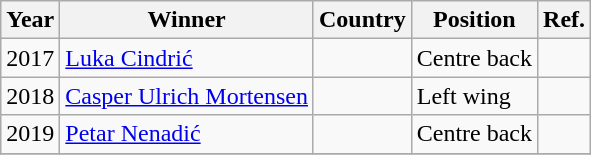<table class="wikitable">
<tr>
<th>Year</th>
<th>Winner</th>
<th>Country</th>
<th>Position</th>
<th>Ref.<br></th>
</tr>
<tr>
<td>2017</td>
<td><a href='#'>Luka Cindrić</a></td>
<td></td>
<td>Centre back</td>
<td align=center></td>
</tr>
<tr>
<td>2018</td>
<td><a href='#'>Casper Ulrich Mortensen</a></td>
<td></td>
<td>Left wing</td>
<td align=center></td>
</tr>
<tr>
<td>2019</td>
<td><a href='#'>Petar Nenadić</a></td>
<td></td>
<td>Centre back</td>
<td align=center></td>
</tr>
<tr>
</tr>
</table>
